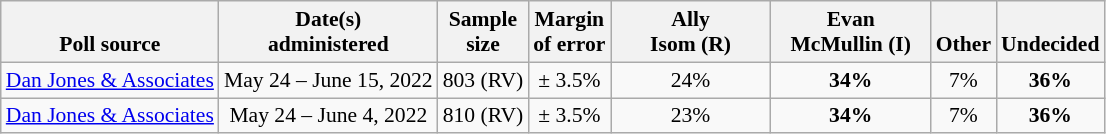<table class="wikitable" style="font-size:90%;text-align:center;">
<tr valign=bottom>
<th>Poll source</th>
<th>Date(s)<br>administered</th>
<th>Sample<br>size</th>
<th>Margin<br>of error</th>
<th style="width:100px;">Ally<br>Isom (R)</th>
<th style="width:100px;">Evan<br>McMullin (I)</th>
<th>Other</th>
<th>Undecided</th>
</tr>
<tr>
<td style="text-align:left;"><a href='#'>Dan Jones & Associates</a></td>
<td>May 24 – June 15, 2022</td>
<td>803 (RV)</td>
<td>± 3.5%</td>
<td>24%</td>
<td><strong>34%</strong></td>
<td>7%</td>
<td><strong>36%</strong></td>
</tr>
<tr>
<td style="text-align:left;"><a href='#'>Dan Jones & Associates</a></td>
<td>May 24 – June 4, 2022</td>
<td>810 (RV)</td>
<td>± 3.5%</td>
<td>23%</td>
<td><strong>34%</strong></td>
<td>7%</td>
<td><strong>36%</strong></td>
</tr>
</table>
